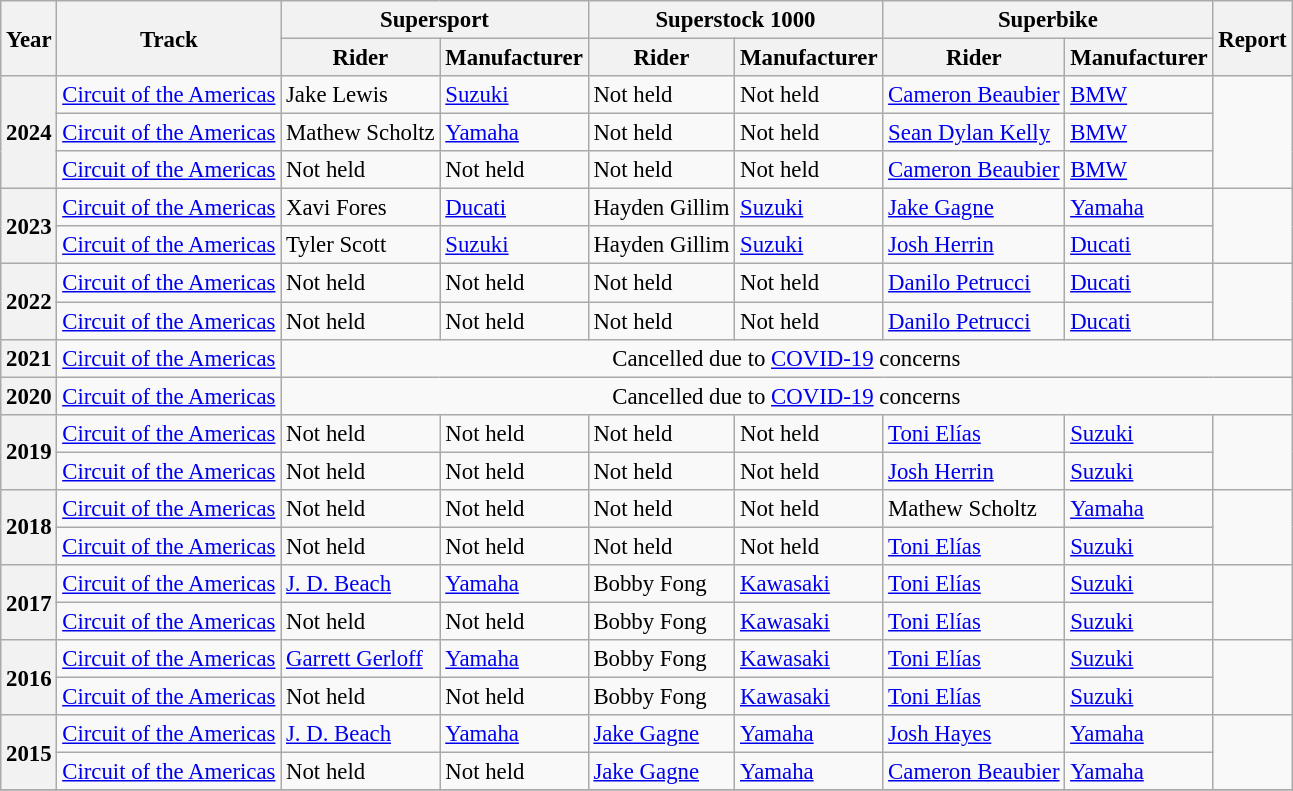<table class="wikitable" style="font-size: 95%;">
<tr>
<th rowspan=2>Year</th>
<th rowspan=2>Track</th>
<th colspan=2>Supersport</th>
<th colspan=2>Superstock 1000</th>
<th colspan=2>Superbike</th>
<th rowspan=2>Report</th>
</tr>
<tr>
<th>Rider</th>
<th>Manufacturer</th>
<th>Rider</th>
<th>Manufacturer</th>
<th>Rider</th>
<th>Manufacturer</th>
</tr>
<tr>
<th rowspan=3>2024</th>
<td><a href='#'>Circuit of the Americas</a></td>
<td> Jake Lewis</td>
<td><a href='#'>Suzuki</a></td>
<td>Not held</td>
<td>Not held</td>
<td> <a href='#'>Cameron Beaubier</a></td>
<td><a href='#'>BMW</a></td>
<td rowspan="3"><br>


</td>
</tr>
<tr>
<td><a href='#'>Circuit of the Americas</a></td>
<td> Mathew Scholtz</td>
<td><a href='#'>Yamaha</a></td>
<td>Not held</td>
<td>Not held</td>
<td> <a href='#'>Sean Dylan Kelly</a></td>
<td><a href='#'>BMW</a></td>
</tr>
<tr>
<td><a href='#'>Circuit of the Americas</a></td>
<td>Not held</td>
<td>Not held</td>
<td>Not held</td>
<td>Not held</td>
<td> <a href='#'>Cameron Beaubier</a></td>
<td><a href='#'>BMW</a></td>
</tr>
<tr>
<th rowspan=2>2023</th>
<td><a href='#'>Circuit of the Americas</a></td>
<td> Xavi Fores</td>
<td><a href='#'>Ducati</a></td>
<td> Hayden Gillim</td>
<td><a href='#'>Suzuki</a></td>
<td> <a href='#'>Jake Gagne</a></td>
<td><a href='#'>Yamaha</a></td>
<td rowspan="2"><br> 




</td>
</tr>
<tr>
<td><a href='#'>Circuit of the Americas</a></td>
<td> Tyler Scott</td>
<td><a href='#'>Suzuki</a></td>
<td> Hayden Gillim</td>
<td><a href='#'>Suzuki</a></td>
<td> <a href='#'>Josh Herrin</a></td>
<td><a href='#'>Ducati</a></td>
</tr>
<tr>
<th rowspan=2>2022</th>
<td><a href='#'>Circuit of the Americas</a></td>
<td>Not held</td>
<td>Not held</td>
<td>Not held</td>
<td>Not held</td>
<td> <a href='#'>Danilo Petrucci</a></td>
<td><a href='#'>Ducati</a></td>
<td rowspan="2"><br></td>
</tr>
<tr>
<td><a href='#'>Circuit of the Americas</a></td>
<td>Not held</td>
<td>Not held</td>
<td>Not held</td>
<td>Not held</td>
<td> <a href='#'>Danilo Petrucci</a></td>
<td><a href='#'>Ducati</a></td>
</tr>
<tr>
<th>2021</th>
<td><a href='#'>Circuit of the Americas</a></td>
<td align=center colspan=7>Cancelled due to <a href='#'>COVID-19</a> concerns</td>
</tr>
<tr>
<th>2020</th>
<td><a href='#'>Circuit of the Americas</a></td>
<td align=center colspan=7>Cancelled due to <a href='#'>COVID-19</a> concerns</td>
</tr>
<tr>
<th ! rowspan="2">2019</th>
<td><a href='#'>Circuit of the Americas</a></td>
<td>Not held</td>
<td>Not held</td>
<td>Not held</td>
<td>Not held</td>
<td> <a href='#'>Toni Elías</a></td>
<td><a href='#'>Suzuki</a></td>
<td rowspan="2"><br></td>
</tr>
<tr>
<td><a href='#'>Circuit of the Americas</a></td>
<td>Not held</td>
<td>Not held</td>
<td>Not held</td>
<td>Not held</td>
<td> <a href='#'>Josh Herrin</a></td>
<td><a href='#'>Suzuki</a></td>
</tr>
<tr>
<th rowspan="2">2018</th>
<td><a href='#'>Circuit of the Americas</a></td>
<td>Not held</td>
<td>Not held</td>
<td>Not held</td>
<td>Not held</td>
<td> Mathew Scholtz</td>
<td><a href='#'>Yamaha</a></td>
<td rowspan="2"></td>
</tr>
<tr>
<td><a href='#'>Circuit of the Americas</a></td>
<td>Not held</td>
<td>Not held</td>
<td>Not held</td>
<td>Not held</td>
<td> <a href='#'>Toni Elías</a></td>
<td><a href='#'>Suzuki</a></td>
</tr>
<tr>
<th rowspan="2">2017</th>
<td><a href='#'>Circuit of the Americas</a></td>
<td> <a href='#'>J. D. Beach</a></td>
<td><a href='#'>Yamaha</a></td>
<td> Bobby Fong</td>
<td><a href='#'>Kawasaki</a></td>
<td> <a href='#'>Toni Elías</a></td>
<td><a href='#'>Suzuki</a></td>
<td rowspan="2"></td>
</tr>
<tr>
<td><a href='#'>Circuit of the Americas</a></td>
<td>Not held</td>
<td>Not held</td>
<td> Bobby Fong</td>
<td><a href='#'>Kawasaki</a></td>
<td> <a href='#'>Toni Elías</a></td>
<td><a href='#'>Suzuki</a></td>
</tr>
<tr>
<th rowspan="2">2016</th>
<td><a href='#'>Circuit of the Americas</a></td>
<td> <a href='#'>Garrett Gerloff</a></td>
<td><a href='#'>Yamaha</a></td>
<td> Bobby Fong</td>
<td><a href='#'>Kawasaki</a></td>
<td> <a href='#'>Toni Elías</a></td>
<td><a href='#'>Suzuki</a></td>
<td ! rowspan="2"></td>
</tr>
<tr>
<td><a href='#'>Circuit of the Americas</a></td>
<td>Not held</td>
<td>Not held</td>
<td> Bobby Fong</td>
<td><a href='#'>Kawasaki</a></td>
<td> <a href='#'>Toni Elías</a></td>
<td><a href='#'>Suzuki</a></td>
</tr>
<tr>
<th rowspan="2">2015</th>
<td><a href='#'>Circuit of the Americas</a></td>
<td> <a href='#'>J. D. Beach</a></td>
<td><a href='#'>Yamaha</a></td>
<td> <a href='#'>Jake Gagne</a></td>
<td><a href='#'>Yamaha</a></td>
<td> <a href='#'>Josh Hayes</a></td>
<td><a href='#'>Yamaha</a></td>
<td rowspan="2"></td>
</tr>
<tr>
<td><a href='#'>Circuit of the Americas</a></td>
<td>Not held</td>
<td>Not held</td>
<td> <a href='#'>Jake Gagne</a></td>
<td><a href='#'>Yamaha</a></td>
<td> <a href='#'>Cameron Beaubier</a></td>
<td><a href='#'>Yamaha</a></td>
</tr>
<tr>
</tr>
</table>
